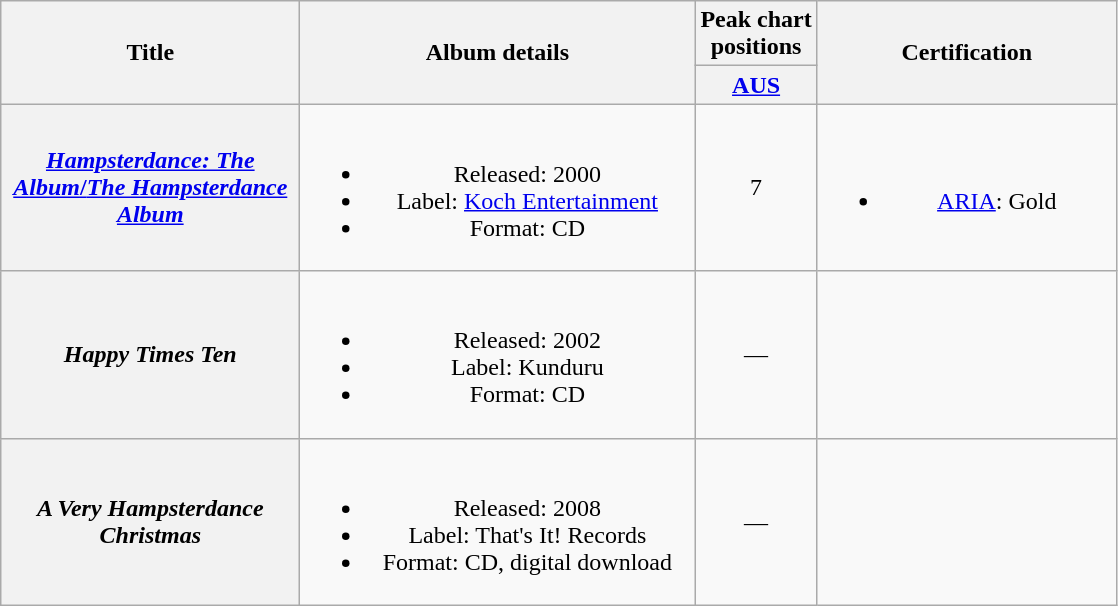<table class="wikitable plainrowheaders" style="text-align:center;" border="1">
<tr>
<th scope="col" rowspan="2" style="width:12em;">Title</th>
<th scope="col" rowspan="2" style="width:16em;">Album details</th>
<th scope="col" colspan="1">Peak chart<br>positions</th>
<th scope="col" rowspan="2" style="width:12em;">Certification</th>
</tr>
<tr>
<th scope="col" style="text-align:center;"><a href='#'>AUS</a><br></th>
</tr>
<tr>
<th scope="row"><a href='#'><em>Hampsterdance: The Album</em>/<em>The Hampsterdance Album</em></a></th>
<td><br><ul><li>Released: 2000</li><li>Label: <a href='#'>Koch Entertainment</a></li><li>Format: CD</li></ul></td>
<td>7</td>
<td><br><ul><li><a href='#'>ARIA</a>: Gold</li></ul></td>
</tr>
<tr>
<th scope="row"><em>Happy Times Ten</em></th>
<td><br><ul><li>Released: 2002</li><li>Label: Kunduru</li><li>Format: CD</li></ul></td>
<td>—</td>
<td></td>
</tr>
<tr>
<th scope="row"><em>A Very Hampsterdance Christmas</em></th>
<td><br><ul><li>Released: 2008</li><li>Label: That's It! Records</li><li>Format: CD, digital download</li></ul></td>
<td>—</td>
<td></td>
</tr>
</table>
